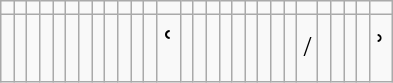<table class="wikitable" style="line-height:180%;font-size:larger">
<tr>
<td></td>
<td></td>
<td></td>
<td></td>
<td></td>
<td></td>
<td></td>
<td></td>
<td></td>
<td></td>
<td></td>
<td></td>
<td></td>
<td></td>
<td></td>
<td></td>
<td></td>
<td></td>
<td></td>
<td></td>
<td></td>
<td></td>
<td></td>
<td></td>
<td></td>
<td></td>
<td></td>
<td></td>
</tr>
<tr>
<td></td>
<td></td>
<td></td>
<td></td>
<td></td>
<td></td>
<td></td>
<td></td>
<td></td>
<td></td>
<td></td>
<td></td>
<td><big>ʿ</big></td>
<td></td>
<td></td>
<td></td>
<td></td>
<td></td>
<td></td>
<td></td>
<td></td>
<td></td>
<td>/</td>
<td></td>
<td></td>
<td></td>
<td></td>
<td>ʾ</td>
</tr>
</table>
